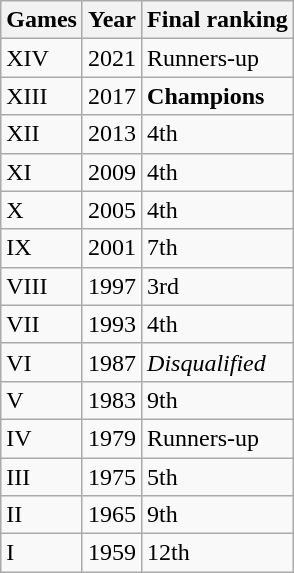<table class="wikitable">
<tr>
<th>Games</th>
<th>Year</th>
<th>Final ranking</th>
</tr>
<tr>
<td>XIV</td>
<td>2021</td>
<td>Runners-up</td>
</tr>
<tr>
<td>XIII</td>
<td>2017</td>
<td> <strong>Champions</strong></td>
</tr>
<tr>
<td>XII</td>
<td>2013</td>
<td>4th</td>
</tr>
<tr>
<td>XI</td>
<td>2009</td>
<td>4th</td>
</tr>
<tr>
<td>X</td>
<td>2005</td>
<td>4th</td>
</tr>
<tr>
<td>IX</td>
<td>2001</td>
<td>7th</td>
</tr>
<tr>
<td>VIII</td>
<td>1997</td>
<td>3rd</td>
</tr>
<tr>
<td>VII</td>
<td>1993</td>
<td>4th</td>
</tr>
<tr>
<td>VI</td>
<td>1987</td>
<td><em>Disqualified</em></td>
</tr>
<tr>
<td>V</td>
<td>1983</td>
<td>9th</td>
</tr>
<tr>
<td>IV</td>
<td>1979</td>
<td>Runners-up</td>
</tr>
<tr>
<td>III</td>
<td>1975</td>
<td>5th</td>
</tr>
<tr>
<td>II</td>
<td>1965</td>
<td>9th</td>
</tr>
<tr>
<td>I</td>
<td>1959</td>
<td>12th</td>
</tr>
</table>
